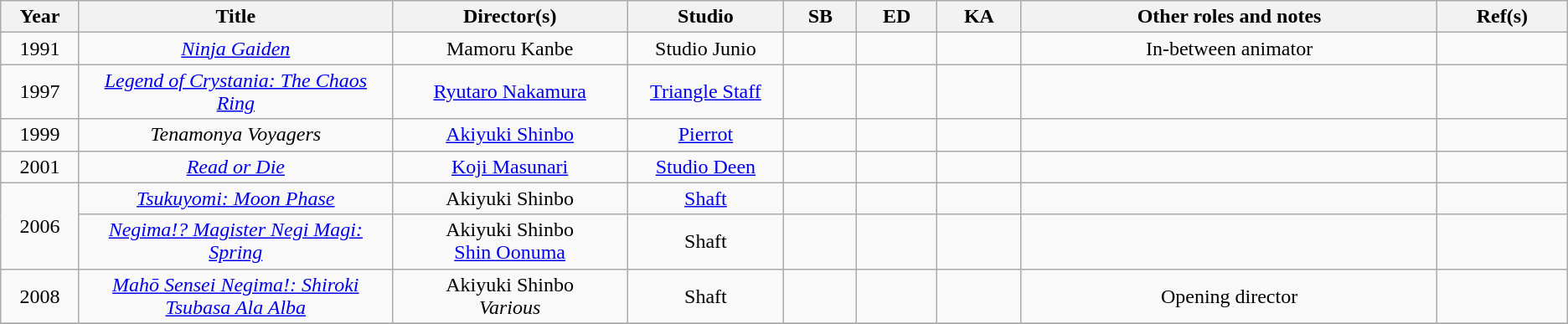<table class="wikitable sortable" style="text-align:center; margin=auto; ">
<tr>
<th scope="col" width=5%>Year</th>
<th scope="col" width=20%>Title</th>
<th scope="col" width=15%>Director(s)</th>
<th scope="col" width=10%>Studio</th>
<th scope="col" class="unsortable">SB</th>
<th scope="col" class="unsortable">ED</th>
<th scope="col" class="unsortable">KA</th>
<th scope="col" class="unsortable">Other roles and notes</th>
<th scope="col" class="unsortable">Ref(s)</th>
</tr>
<tr>
<td>1991</td>
<td><em><a href='#'>Ninja Gaiden</a></em></td>
<td>Mamoru Kanbe</td>
<td>Studio Junio</td>
<td></td>
<td></td>
<td></td>
<td>In-between animator</td>
<td></td>
</tr>
<tr>
<td>1997</td>
<td><em><a href='#'>Legend of Crystania: The Chaos Ring</a></em></td>
<td><a href='#'>Ryutaro Nakamura</a></td>
<td><a href='#'>Triangle Staff</a></td>
<td></td>
<td></td>
<td></td>
<td></td>
<td></td>
</tr>
<tr>
<td>1999</td>
<td><em>Tenamonya Voyagers</em></td>
<td><a href='#'>Akiyuki Shinbo</a></td>
<td><a href='#'>Pierrot</a></td>
<td></td>
<td></td>
<td></td>
<td></td>
<td></td>
</tr>
<tr>
<td>2001</td>
<td><em><a href='#'>Read or Die</a></em></td>
<td><a href='#'>Koji Masunari</a></td>
<td><a href='#'>Studio Deen</a></td>
<td></td>
<td></td>
<td></td>
<td></td>
<td></td>
</tr>
<tr>
<td rowspan="2">2006</td>
<td><em><a href='#'>Tsukuyomi: Moon Phase</a></em></td>
<td>Akiyuki Shinbo </td>
<td><a href='#'>Shaft</a></td>
<td></td>
<td></td>
<td></td>
<td></td>
<td></td>
</tr>
<tr>
<td><em><a href='#'>Negima!? Magister Negi Magi: Spring</a></em></td>
<td>Akiyuki Shinbo <br><a href='#'>Shin Oonuma</a></td>
<td>Shaft</td>
<td></td>
<td></td>
<td></td>
<td></td>
<td></td>
</tr>
<tr>
<td>2008</td>
<td><em><a href='#'>Mahō Sensei Negima!: Shiroki Tsubasa Ala Alba</a></em></td>
<td>Akiyuki Shinbo <br><em>Various</em></td>
<td>Shaft</td>
<td></td>
<td></td>
<td></td>
<td>Opening director</td>
<td></td>
</tr>
<tr>
</tr>
</table>
